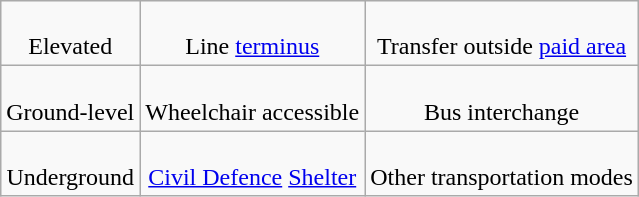<table class="wikitable">
<tr>
<td align="center"><br>Elevated</td>
<td align="center"> <br>Line <a href='#'>terminus</a></td>
<td align="center"><br>Transfer outside <a href='#'>paid area</a></td>
</tr>
<tr>
<td align="center"><br>Ground-level</td>
<td style="border-style: none none none none;text-align:center;"><br>Wheelchair accessible</td>
<td align="center"><br>Bus interchange</td>
</tr>
<tr>
<td align="center"><br>Underground</td>
<td align="center"><br><a href='#'>Civil Defence</a> <a href='#'>Shelter</a></td>
<td align="center">     <br>Other transportation modes</td>
</tr>
</table>
